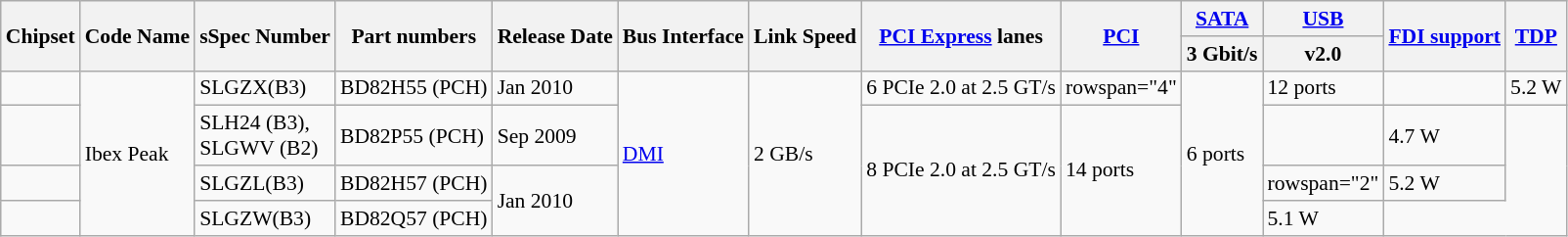<table class="wikitable" style="font-size: 90%">
<tr>
<th rowspan="2">Chipset</th>
<th rowspan="2">Code Name</th>
<th rowspan="2">sSpec Number</th>
<th rowspan="2">Part numbers</th>
<th rowspan="2">Release Date</th>
<th rowspan="2">Bus Interface</th>
<th rowspan="2">Link Speed</th>
<th rowspan="2"><a href='#'>PCI Express</a> lanes</th>
<th rowspan="2"><a href='#'>PCI</a></th>
<th><a href='#'>SATA</a></th>
<th><a href='#'>USB</a></th>
<th rowspan="2"><a href='#'>FDI support</a></th>
<th rowspan="2"><a href='#'>TDP</a></th>
</tr>
<tr>
<th>3 Gbit/s</th>
<th>v2.0</th>
</tr>
<tr>
<td><strong></strong></td>
<td rowspan="4">Ibex Peak</td>
<td>SLGZX(B3)</td>
<td>BD82H55 (PCH)</td>
<td>Jan 2010</td>
<td rowspan="4"><a href='#'>DMI</a></td>
<td rowspan="4">2 GB/s</td>
<td>6 PCIe 2.0 at 2.5 GT/s</td>
<td>rowspan="4" </td>
<td rowspan="4">6 ports</td>
<td>12 ports</td>
<td></td>
<td>5.2 W</td>
</tr>
<tr>
<td><strong></strong></td>
<td>SLH24 (B3),<br>SLGWV (B2)</td>
<td>BD82P55 (PCH)</td>
<td>Sep 2009</td>
<td rowspan="3">8 PCIe 2.0 at 2.5 GT/s</td>
<td rowspan="3">14 ports</td>
<td></td>
<td>4.7 W</td>
</tr>
<tr>
<td><strong></strong></td>
<td>SLGZL(B3)</td>
<td>BD82H57 (PCH)</td>
<td rowspan="2">Jan 2010</td>
<td>rowspan="2" </td>
<td>5.2 W</td>
</tr>
<tr>
<td><strong></strong></td>
<td>SLGZW(B3)</td>
<td>BD82Q57 (PCH)</td>
<td>5.1 W</td>
</tr>
</table>
